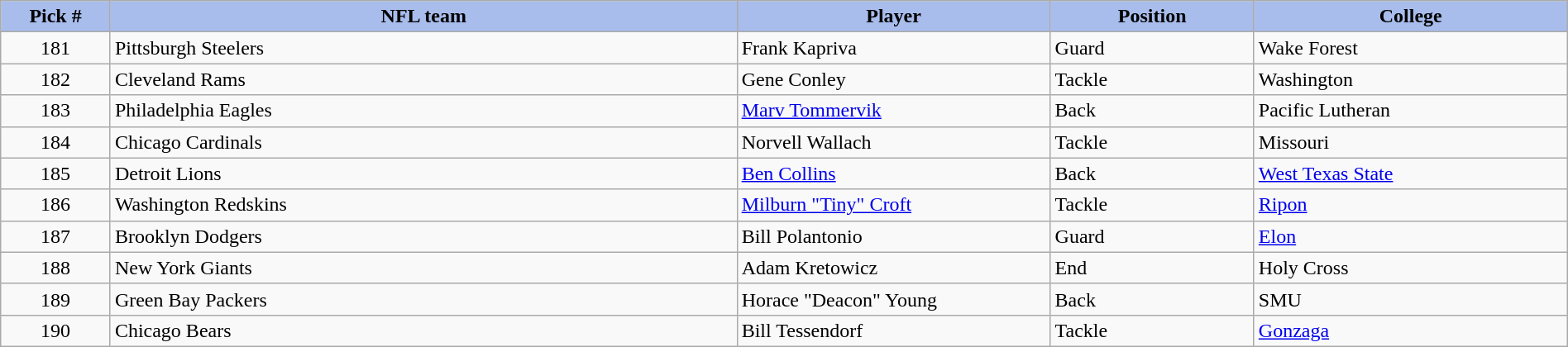<table style="width: 100%" class="sortable wikitable">
<tr>
<th style="background:#A8BDEC;" width=7%>Pick #</th>
<th width=40% style="background:#A8BDEC;">NFL team</th>
<th width=20% style="background:#A8BDEC;">Player</th>
<th width=13% style="background:#A8BDEC;">Position</th>
<th style="background:#A8BDEC;">College</th>
</tr>
<tr>
<td align=center>181</td>
<td>Pittsburgh Steelers</td>
<td>Frank Kapriva</td>
<td>Guard</td>
<td>Wake Forest</td>
</tr>
<tr>
<td align=center>182</td>
<td>Cleveland Rams</td>
<td>Gene Conley</td>
<td>Tackle</td>
<td>Washington</td>
</tr>
<tr>
<td align=center>183</td>
<td>Philadelphia Eagles</td>
<td><a href='#'>Marv Tommervik</a></td>
<td>Back</td>
<td>Pacific Lutheran</td>
</tr>
<tr>
<td align=center>184</td>
<td>Chicago Cardinals</td>
<td>Norvell Wallach</td>
<td>Tackle</td>
<td>Missouri</td>
</tr>
<tr>
<td align=center>185</td>
<td>Detroit Lions</td>
<td><a href='#'>Ben Collins</a></td>
<td>Back</td>
<td><a href='#'>West Texas State</a></td>
</tr>
<tr>
<td align=center>186</td>
<td>Washington Redskins</td>
<td><a href='#'>Milburn "Tiny" Croft</a></td>
<td>Tackle</td>
<td><a href='#'>Ripon</a></td>
</tr>
<tr>
<td align=center>187</td>
<td>Brooklyn Dodgers</td>
<td>Bill Polantonio</td>
<td>Guard</td>
<td><a href='#'>Elon</a></td>
</tr>
<tr>
<td align=center>188</td>
<td>New York Giants</td>
<td>Adam Kretowicz</td>
<td>End</td>
<td>Holy Cross</td>
</tr>
<tr>
<td align=center>189</td>
<td>Green Bay Packers</td>
<td>Horace "Deacon" Young</td>
<td>Back</td>
<td>SMU</td>
</tr>
<tr>
<td align=center>190</td>
<td>Chicago Bears</td>
<td>Bill Tessendorf</td>
<td>Tackle</td>
<td><a href='#'>Gonzaga</a></td>
</tr>
</table>
